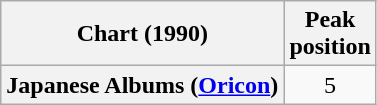<table class="wikitable plainrowheaders" style="text-align:center">
<tr>
<th scope="col">Chart (1990)</th>
<th scope="col">Peak<br> position</th>
</tr>
<tr>
<th scope="row">Japanese Albums (<a href='#'>Oricon</a>)</th>
<td>5</td>
</tr>
</table>
